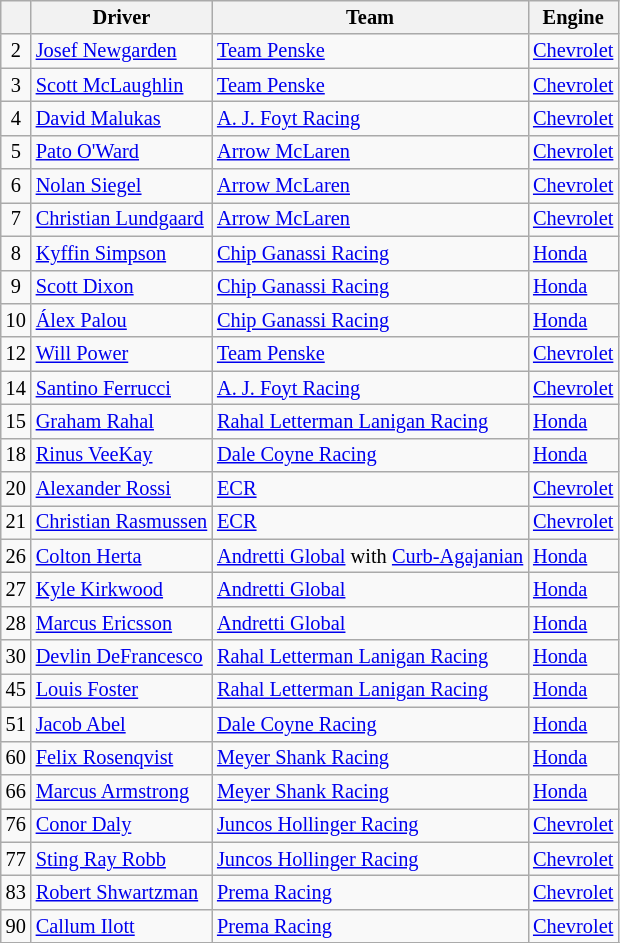<table class="wikitable sortable" style="font-size: 85%;">
<tr>
<th align=center></th>
<th class="unsortable">Driver</th>
<th>Team</th>
<th>Engine</th>
</tr>
<tr>
<td align="center">2</td>
<td> <a href='#'>Josef Newgarden</a> </td>
<td><a href='#'>Team Penske</a></td>
<td><a href='#'>Chevrolet</a></td>
</tr>
<tr>
<td align="center">3</td>
<td> <a href='#'>Scott McLaughlin</a></td>
<td><a href='#'>Team Penske</a></td>
<td><a href='#'>Chevrolet</a></td>
</tr>
<tr>
<td align="center">4</td>
<td> <a href='#'>David Malukas</a></td>
<td><a href='#'>A. J. Foyt Racing</a></td>
<td><a href='#'>Chevrolet</a></td>
</tr>
<tr>
<td align="center">5</td>
<td> <a href='#'>Pato O'Ward</a></td>
<td><a href='#'>Arrow McLaren</a></td>
<td><a href='#'>Chevrolet</a></td>
</tr>
<tr>
<td align="center">6</td>
<td> <a href='#'>Nolan Siegel</a> </td>
<td><a href='#'>Arrow McLaren</a></td>
<td><a href='#'>Chevrolet</a></td>
</tr>
<tr>
<td align="center">7</td>
<td> <a href='#'>Christian Lundgaard</a></td>
<td><a href='#'>Arrow McLaren</a></td>
<td><a href='#'>Chevrolet</a></td>
</tr>
<tr>
<td align="center">8</td>
<td> <a href='#'>Kyffin Simpson</a></td>
<td><a href='#'>Chip Ganassi Racing</a></td>
<td><a href='#'>Honda</a></td>
</tr>
<tr>
<td align="center">9</td>
<td> <a href='#'>Scott Dixon</a> </td>
<td><a href='#'>Chip Ganassi Racing</a></td>
<td><a href='#'>Honda</a></td>
</tr>
<tr>
<td align="center">10</td>
<td> <a href='#'>Álex Palou</a> </td>
<td><a href='#'>Chip Ganassi Racing</a></td>
<td><a href='#'>Honda</a></td>
</tr>
<tr>
<td align="center">12</td>
<td> <a href='#'>Will Power</a> </td>
<td><a href='#'>Team Penske</a></td>
<td><a href='#'>Chevrolet</a></td>
</tr>
<tr>
<td align="center">14</td>
<td> <a href='#'>Santino Ferrucci</a></td>
<td><a href='#'>A. J. Foyt Racing</a></td>
<td><a href='#'>Chevrolet</a></td>
</tr>
<tr>
<td align="center">15</td>
<td> <a href='#'>Graham Rahal</a></td>
<td><a href='#'>Rahal Letterman Lanigan Racing</a></td>
<td><a href='#'>Honda</a></td>
</tr>
<tr>
<td align="center">18</td>
<td> <a href='#'>Rinus VeeKay</a> </td>
<td><a href='#'>Dale Coyne Racing</a></td>
<td><a href='#'>Honda</a></td>
</tr>
<tr>
<td align="center">20</td>
<td> <a href='#'>Alexander Rossi</a> </td>
<td><a href='#'>ECR</a></td>
<td><a href='#'>Chevrolet</a></td>
</tr>
<tr>
<td align="center">21</td>
<td> <a href='#'>Christian Rasmussen</a></td>
<td><a href='#'>ECR</a></td>
<td><a href='#'>Chevrolet</a></td>
</tr>
<tr>
<td align="center">26</td>
<td> <a href='#'>Colton Herta</a> </td>
<td><a href='#'>Andretti Global</a> with <a href='#'>Curb-Agajanian</a></td>
<td><a href='#'>Honda</a></td>
</tr>
<tr>
<td align="center">27</td>
<td> <a href='#'>Kyle Kirkwood</a></td>
<td><a href='#'>Andretti Global</a></td>
<td><a href='#'>Honda</a></td>
</tr>
<tr>
<td align="center">28</td>
<td> <a href='#'>Marcus Ericsson</a></td>
<td><a href='#'>Andretti Global</a></td>
<td><a href='#'>Honda</a></td>
</tr>
<tr>
<td align="center">30</td>
<td> <a href='#'>Devlin DeFrancesco</a></td>
<td><a href='#'>Rahal Letterman Lanigan Racing</a></td>
<td><a href='#'>Honda</a></td>
</tr>
<tr>
<td align="center">45</td>
<td> <a href='#'>Louis Foster</a> </td>
<td><a href='#'>Rahal Letterman Lanigan Racing</a></td>
<td><a href='#'>Honda</a></td>
</tr>
<tr>
<td align="center">51</td>
<td> <a href='#'>Jacob Abel</a> </td>
<td><a href='#'>Dale Coyne Racing</a></td>
<td><a href='#'>Honda</a></td>
</tr>
<tr>
<td align="center">60</td>
<td> <a href='#'>Felix Rosenqvist</a></td>
<td><a href='#'>Meyer Shank Racing</a></td>
<td><a href='#'>Honda</a></td>
</tr>
<tr>
<td align="center">66</td>
<td> <a href='#'>Marcus Armstrong</a></td>
<td><a href='#'>Meyer Shank Racing</a></td>
<td><a href='#'>Honda</a></td>
</tr>
<tr>
<td align="center">76</td>
<td> <a href='#'>Conor Daly</a></td>
<td><a href='#'>Juncos Hollinger Racing</a></td>
<td><a href='#'>Chevrolet</a></td>
</tr>
<tr>
<td align="center">77</td>
<td> <a href='#'>Sting Ray Robb</a></td>
<td><a href='#'>Juncos Hollinger Racing</a></td>
<td><a href='#'>Chevrolet</a></td>
</tr>
<tr>
<td align="center">83</td>
<td> <a href='#'>Robert Shwartzman</a> </td>
<td><a href='#'>Prema Racing</a></td>
<td><a href='#'>Chevrolet</a></td>
</tr>
<tr>
<td align="center">90</td>
<td> <a href='#'>Callum Ilott</a></td>
<td><a href='#'>Prema Racing</a></td>
<td><a href='#'>Chevrolet</a></td>
</tr>
<tr>
</tr>
</table>
